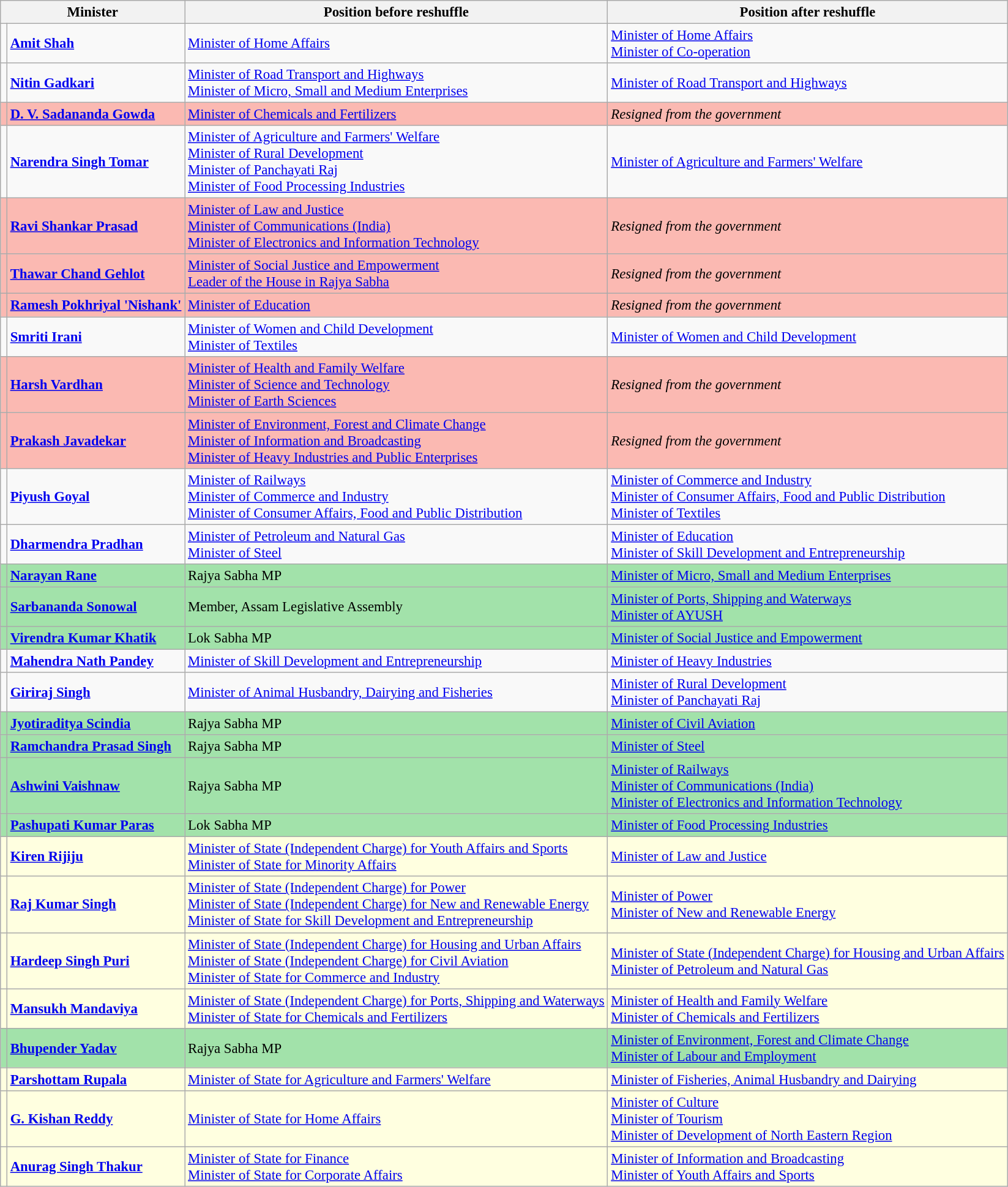<table class="wikitable" style="font-size:95%">
<tr>
<th colspan="2">Minister</th>
<th>Position before reshuffle</th>
<th>Position after reshuffle</th>
</tr>
<tr>
<td></td>
<td><strong><a href='#'>Amit Shah</a></strong></td>
<td><a href='#'>Minister of Home Affairs</a></td>
<td><a href='#'>Minister of Home Affairs</a><br><a href='#'>Minister of Co-operation</a></td>
</tr>
<tr>
<td></td>
<td><strong><a href='#'>Nitin Gadkari</a></strong></td>
<td><a href='#'>Minister of Road Transport and Highways</a><br><a href='#'>Minister of Micro, Small and Medium Enterprises</a></td>
<td><a href='#'>Minister of Road Transport and Highways</a></td>
</tr>
<tr bgcolor="#FBB9B2">
<td></td>
<td><strong><a href='#'>D. V. Sadananda Gowda</a></strong></td>
<td><a href='#'>Minister of Chemicals and Fertilizers</a></td>
<td><em>Resigned from the government</em></td>
</tr>
<tr>
<td></td>
<td><strong><a href='#'>Narendra Singh Tomar</a></strong></td>
<td><a href='#'>Minister of Agriculture and Farmers' Welfare</a><br><a href='#'>Minister of Rural Development</a><br><a href='#'>Minister of Panchayati Raj</a><br><a href='#'>Minister of Food Processing Industries</a></td>
<td><a href='#'>Minister of Agriculture and Farmers' Welfare</a></td>
</tr>
<tr bgcolor="#FBB9B2">
<td></td>
<td><strong><a href='#'>Ravi Shankar Prasad</a></strong></td>
<td><a href='#'>Minister of Law and Justice</a><br><a href='#'>Minister of Communications (India)</a><br><a href='#'>Minister of Electronics and Information Technology</a></td>
<td><em>Resigned from the government</em></td>
</tr>
<tr bgcolor="#FBB9B2">
<td></td>
<td><strong><a href='#'>Thawar Chand Gehlot</a></strong></td>
<td><a href='#'>Minister of Social Justice and Empowerment</a><br><a href='#'>Leader of the House in Rajya Sabha</a></td>
<td><em>Resigned from the government</em></td>
</tr>
<tr bgcolor="#FBB9B2">
<td></td>
<td><strong><a href='#'>Ramesh Pokhriyal 'Nishank'</a></strong></td>
<td><a href='#'>Minister of Education</a></td>
<td><em>Resigned from the government</em></td>
</tr>
<tr>
<td></td>
<td><strong><a href='#'>Smriti Irani</a></strong></td>
<td><a href='#'>Minister of Women and Child Development</a><br><a href='#'>Minister of Textiles</a></td>
<td><a href='#'>Minister of Women and Child Development</a></td>
</tr>
<tr bgcolor="#FBB9B2">
<td></td>
<td><strong><a href='#'>Harsh Vardhan</a></strong></td>
<td><a href='#'>Minister of Health and Family Welfare</a><br><a href='#'>Minister of Science and Technology</a><br><a href='#'>Minister of Earth Sciences</a></td>
<td><em>Resigned from the government</em></td>
</tr>
<tr bgcolor="#FBB9B2">
<td></td>
<td><strong><a href='#'>Prakash Javadekar</a></strong></td>
<td><a href='#'>Minister of Environment, Forest and Climate Change</a><br><a href='#'>Minister of Information and Broadcasting</a><br><a href='#'>Minister of Heavy Industries and Public Enterprises</a></td>
<td><em>Resigned from the government</em></td>
</tr>
<tr>
<td></td>
<td><strong><a href='#'>Piyush Goyal</a></strong></td>
<td><a href='#'>Minister of Railways</a><br><a href='#'>Minister of Commerce and Industry</a><br><a href='#'>Minister of Consumer Affairs, Food and Public Distribution</a></td>
<td><a href='#'>Minister of Commerce and Industry</a><br><a href='#'>Minister of Consumer Affairs, Food and Public Distribution</a><br><a href='#'>Minister of Textiles</a></td>
</tr>
<tr>
<td></td>
<td><strong><a href='#'>Dharmendra Pradhan</a></strong></td>
<td><a href='#'>Minister of Petroleum and Natural Gas</a><br><a href='#'>Minister of Steel</a></td>
<td><a href='#'>Minister of Education</a><br><a href='#'>Minister of Skill Development and Entrepreneurship</a></td>
</tr>
<tr bgcolor="#A2E2AA">
<td></td>
<td><strong><a href='#'>Narayan Rane</a></strong></td>
<td>Rajya Sabha MP</td>
<td><a href='#'>Minister of Micro, Small and Medium Enterprises</a></td>
</tr>
<tr bgcolor="#A2E2AA">
<td></td>
<td><strong><a href='#'>Sarbananda Sonowal</a></strong></td>
<td>Member, Assam Legislative Assembly</td>
<td><a href='#'>Minister of Ports, Shipping and Waterways</a><br><a href='#'>Minister of AYUSH</a></td>
</tr>
<tr bgcolor="#A2E2AA">
<td></td>
<td><strong><a href='#'>Virendra Kumar Khatik</a></strong></td>
<td>Lok Sabha MP</td>
<td><a href='#'>Minister of Social Justice and Empowerment</a></td>
</tr>
<tr>
<td></td>
<td><strong><a href='#'>Mahendra Nath Pandey</a></strong></td>
<td><a href='#'>Minister of Skill Development and Entrepreneurship</a></td>
<td><a href='#'>Minister of Heavy Industries</a></td>
</tr>
<tr>
<td></td>
<td><strong><a href='#'>Giriraj Singh</a></strong></td>
<td><a href='#'>Minister of Animal Husbandry, Dairying and Fisheries</a></td>
<td><a href='#'>Minister of Rural Development</a><br><a href='#'>Minister of Panchayati Raj</a></td>
</tr>
<tr bgcolor="#A2E2AA">
<td></td>
<td><strong><a href='#'>Jyotiraditya Scindia</a></strong></td>
<td>Rajya Sabha MP</td>
<td><a href='#'>Minister of Civil Aviation</a></td>
</tr>
<tr bgcolor="#A2E2AA">
<td></td>
<td><strong><a href='#'>Ramchandra Prasad Singh</a></strong></td>
<td>Rajya Sabha MP</td>
<td><a href='#'>Minister of Steel</a></td>
</tr>
<tr bgcolor="#A2E2AA">
<td></td>
<td><strong><a href='#'>Ashwini Vaishnaw</a></strong></td>
<td>Rajya Sabha MP</td>
<td><a href='#'>Minister of Railways</a><br><a href='#'>Minister of Communications (India)</a><br><a href='#'>Minister of Electronics and Information Technology</a></td>
</tr>
<tr bgcolor="#A2E2AA">
<td></td>
<td><strong><a href='#'>Pashupati Kumar Paras</a></strong></td>
<td>Lok Sabha MP</td>
<td><a href='#'>Minister of Food Processing Industries</a></td>
</tr>
<tr bgcolor="lightyellow">
<td></td>
<td><strong><a href='#'>Kiren Rijiju</a></strong></td>
<td><a href='#'>Minister of State (Independent Charge) for Youth Affairs and Sports</a><br><a href='#'>Minister of State for Minority Affairs</a></td>
<td><a href='#'>Minister of Law and Justice</a></td>
</tr>
<tr bgcolor="lightyellow">
<td></td>
<td><strong><a href='#'>Raj Kumar Singh</a></strong></td>
<td><a href='#'>Minister of State (Independent Charge) for Power</a><br><a href='#'>Minister of State (Independent Charge) for New and Renewable Energy</a><br><a href='#'>Minister of State for Skill Development and Entrepreneurship</a></td>
<td><a href='#'>Minister of Power</a><br><a href='#'>Minister of New and Renewable Energy</a></td>
</tr>
<tr bgcolor="lightyellow">
<td></td>
<td><strong><a href='#'>Hardeep Singh Puri</a></strong></td>
<td><a href='#'>Minister of State (Independent Charge) for Housing and Urban Affairs</a><br><a href='#'>Minister of State (Independent Charge) for Civil Aviation</a><br><a href='#'>Minister of State for Commerce and Industry</a></td>
<td><a href='#'>Minister of State (Independent Charge) for Housing and Urban Affairs</a><br><a href='#'>Minister of Petroleum and Natural Gas</a></td>
</tr>
<tr bgcolor="lightyellow">
<td></td>
<td><strong><a href='#'>Mansukh Mandaviya</a></strong></td>
<td><a href='#'>Minister of State (Independent Charge) for Ports, Shipping and Waterways</a><br><a href='#'>Minister of State for Chemicals and Fertilizers</a></td>
<td><a href='#'>Minister of Health and Family Welfare</a><br><a href='#'>Minister of Chemicals and Fertilizers</a></td>
</tr>
<tr bgcolor="#A2E2AA">
<td></td>
<td><strong><a href='#'>Bhupender Yadav</a></strong></td>
<td>Rajya Sabha MP</td>
<td><a href='#'>Minister of Environment, Forest and Climate Change</a><br><a href='#'>Minister of Labour and Employment</a></td>
</tr>
<tr bgcolor="lightyellow">
<td></td>
<td><strong><a href='#'>Parshottam Rupala</a></strong></td>
<td><a href='#'>Minister of State for Agriculture and Farmers' Welfare</a></td>
<td><a href='#'>Minister of Fisheries, Animal Husbandry and Dairying</a></td>
</tr>
<tr bgcolor="lightyellow">
<td></td>
<td><strong><a href='#'>G. Kishan Reddy</a></strong></td>
<td><a href='#'>Minister of State for Home Affairs</a></td>
<td><a href='#'>Minister of Culture</a><br><a href='#'>Minister of Tourism</a><br><a href='#'>Minister of Development of North Eastern Region</a></td>
</tr>
<tr bgcolor="lightyellow">
<td></td>
<td><strong><a href='#'>Anurag Singh Thakur</a></strong></td>
<td><a href='#'>Minister of State for Finance</a><br><a href='#'>Minister of State for Corporate Affairs</a></td>
<td><a href='#'>Minister of Information and Broadcasting</a><br><a href='#'>Minister of Youth Affairs and Sports</a></td>
</tr>
</table>
